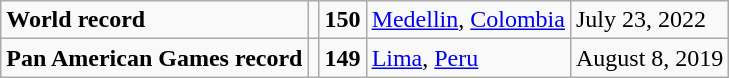<table class="wikitable">
<tr>
<td><strong>World record</strong></td>
<td></td>
<td><strong>150</strong></td>
<td><a href='#'>Medellin</a>, <a href='#'>Colombia</a></td>
<td>July 23, 2022</td>
</tr>
<tr>
<td><strong>Pan American Games record</strong></td>
<td></td>
<td><strong>149</strong></td>
<td><a href='#'>Lima</a>, <a href='#'>Peru</a></td>
<td>August 8, 2019</td>
</tr>
</table>
